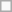<table class="wikitable">
<tr>
<td></td>
</tr>
</table>
